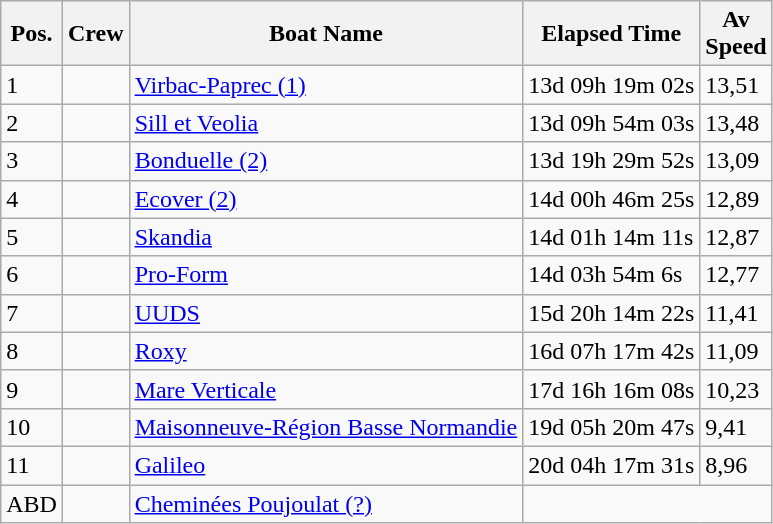<table class="wikitable sortable">
<tr>
<th>Pos.</th>
<th>Crew</th>
<th>Boat Name</th>
<th>Elapsed Time</th>
<th>Av<br>Speed</th>
</tr>
<tr>
<td>1</td>
<td> <br> </td>
<td><a href='#'>Virbac-Paprec (1)</a></td>
<td>13d 09h 19m 02s</td>
<td>13,51</td>
</tr>
<tr>
<td>2</td>
<td> <br> </td>
<td><a href='#'>Sill et Veolia</a></td>
<td>13d 09h 54m 03s</td>
<td>13,48</td>
</tr>
<tr>
<td>3</td>
<td> <br> </td>
<td><a href='#'>Bonduelle (2)</a></td>
<td>13d 19h 29m 52s</td>
<td>13,09</td>
</tr>
<tr>
<td>4</td>
<td> <br> </td>
<td><a href='#'>Ecover (2)</a></td>
<td>14d 00h 46m 25s</td>
<td>12,89</td>
</tr>
<tr>
<td>5</td>
<td> <br> </td>
<td><a href='#'>Skandia</a></td>
<td>14d 01h 14m 11s</td>
<td>12,87</td>
</tr>
<tr>
<td>6</td>
<td> <br> </td>
<td><a href='#'>Pro-Form</a></td>
<td>14d 03h 54m 6s</td>
<td>12,77</td>
</tr>
<tr>
<td>7</td>
<td> <br> </td>
<td><a href='#'>UUDS</a></td>
<td>15d 20h 14m 22s</td>
<td>11,41</td>
</tr>
<tr>
<td>8</td>
<td> <br> </td>
<td><a href='#'>Roxy</a></td>
<td>16d 07h 17m 42s</td>
<td>11,09</td>
</tr>
<tr>
<td>9</td>
<td> <br> </td>
<td><a href='#'>Mare Verticale</a></td>
<td>17d 16h 16m 08s</td>
<td>10,23</td>
</tr>
<tr>
<td>10</td>
<td> <br> </td>
<td><a href='#'>Maisonneuve-Région Basse Normandie</a></td>
<td>19d 05h 20m 47s</td>
<td>9,41</td>
</tr>
<tr>
<td>11</td>
<td> <br> </td>
<td><a href='#'>Galileo</a></td>
<td>20d 04h 17m 31s</td>
<td>8,96</td>
</tr>
<tr>
<td>ABD</td>
<td> <br> </td>
<td><a href='#'>Cheminées Poujoulat (?)</a></td>
<td colspan="2"></td>
</tr>
</table>
